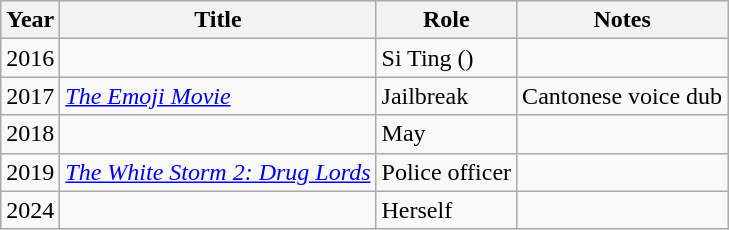<table class="wikitable">
<tr>
<th>Year</th>
<th>Title</th>
<th>Role</th>
<th>Notes</th>
</tr>
<tr>
<td>2016</td>
<td><em></em></td>
<td>Si Ting ()</td>
<td></td>
</tr>
<tr>
<td>2017</td>
<td><em><a href='#'>The Emoji Movie</a></em></td>
<td>Jailbreak</td>
<td>Cantonese voice dub</td>
</tr>
<tr>
<td>2018</td>
<td><em></em></td>
<td>May</td>
<td></td>
</tr>
<tr>
<td>2019</td>
<td><em><a href='#'>The White Storm 2: Drug Lords</a></em></td>
<td>Police officer</td>
<td></td>
</tr>
<tr>
<td>2024</td>
<td><em></em></td>
<td>Herself</td>
<td></td>
</tr>
</table>
